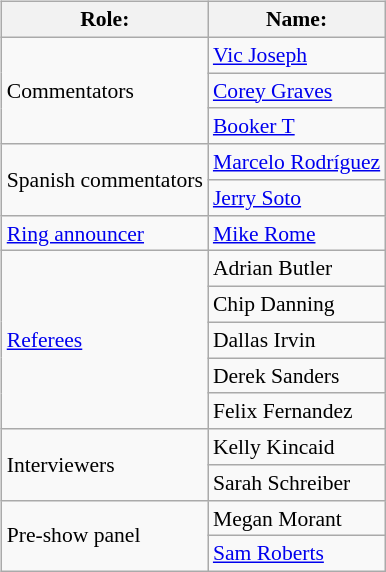<table class=wikitable style="font-size:90%; margin: 0.5em 0 0.5em 1em; float: right; clear: right;">
<tr>
<th>Role:</th>
<th>Name:</th>
</tr>
<tr>
<td rowspan="3">Commentators</td>
<td><a href='#'>Vic Joseph</a></td>
</tr>
<tr>
<td><a href='#'>Corey Graves</a></td>
</tr>
<tr>
<td><a href='#'>Booker T</a></td>
</tr>
<tr>
<td rowspan=2>Spanish commentators</td>
<td><a href='#'>Marcelo Rodríguez</a></td>
</tr>
<tr>
<td><a href='#'>Jerry Soto</a></td>
</tr>
<tr>
<td rowspan=1><a href='#'>Ring announcer</a></td>
<td><a href='#'>Mike Rome</a></td>
</tr>
<tr>
<td rowspan=5><a href='#'>Referees</a></td>
<td>Adrian Butler</td>
</tr>
<tr>
<td>Chip Danning</td>
</tr>
<tr>
<td>Dallas Irvin</td>
</tr>
<tr>
<td>Derek Sanders</td>
</tr>
<tr>
<td>Felix Fernandez</td>
</tr>
<tr>
<td rowspan=2>Interviewers</td>
<td>Kelly Kincaid</td>
</tr>
<tr>
<td>Sarah Schreiber</td>
</tr>
<tr>
<td rowspan=2>Pre-show panel</td>
<td>Megan Morant</td>
</tr>
<tr>
<td><a href='#'>Sam Roberts</a></td>
</tr>
</table>
